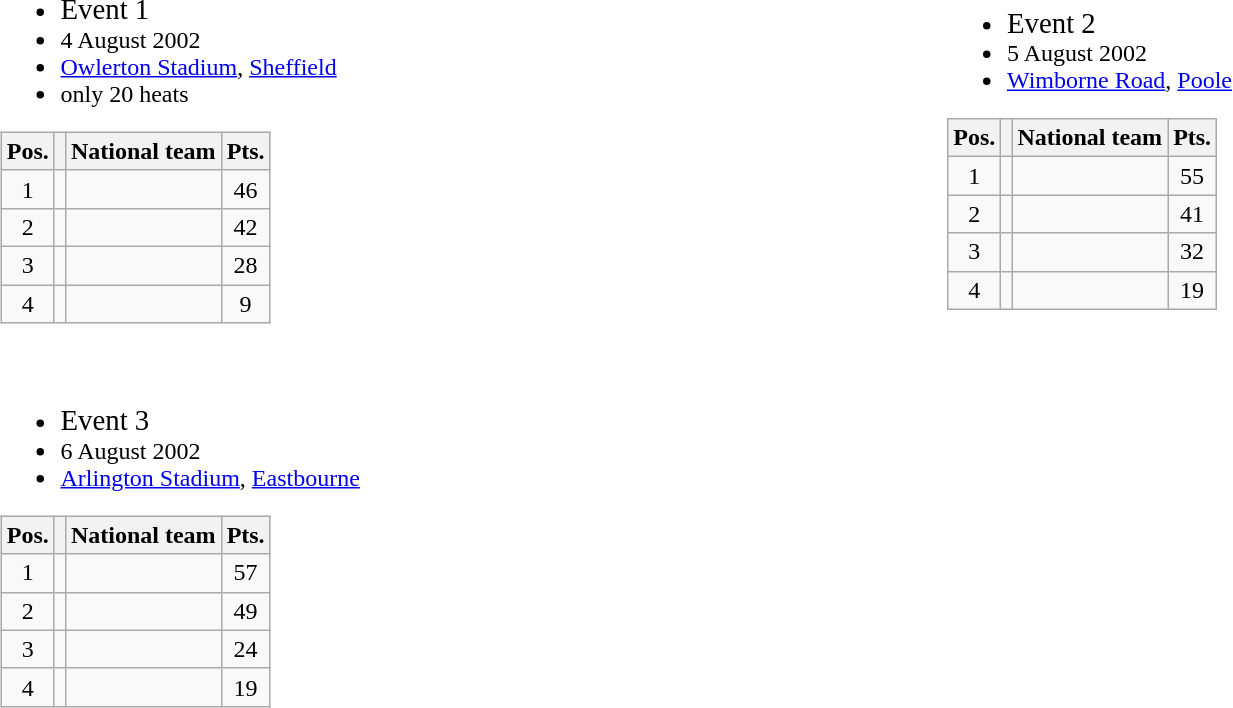<table width=100%>
<tr>
<td width=50%><br><ul><li><big>Event 1</big></li><li>4 August 2002</li><li> <a href='#'>Owlerton Stadium</a>, <a href='#'>Sheffield</a></li><li>only 20 heats</li></ul><table class=wikitable>
<tr>
<th>Pos.</th>
<th></th>
<th>National team</th>
<th>Pts.</th>
</tr>
<tr align=center >
<td>1</td>
<td></td>
<td align=left></td>
<td>46</td>
</tr>
<tr align=center >
<td>2</td>
<td></td>
<td align=left></td>
<td>42</td>
</tr>
<tr align=center >
<td>3</td>
<td></td>
<td align=left></td>
<td>28</td>
</tr>
<tr align=center>
<td>4</td>
<td></td>
<td align=left></td>
<td>9</td>
</tr>
</table>
</td>
<td width=50%><br><ul><li><big>Event 2</big></li><li>5 August 2002</li><li> <a href='#'>Wimborne Road</a>, <a href='#'>Poole</a></li></ul><table class=wikitable>
<tr>
<th>Pos.</th>
<th></th>
<th>National team</th>
<th>Pts.</th>
</tr>
<tr align=center >
<td>1</td>
<td></td>
<td align=left></td>
<td>55</td>
</tr>
<tr align=center >
<td>2</td>
<td></td>
<td align=left></td>
<td>41</td>
</tr>
<tr align=center >
<td>3</td>
<td></td>
<td align=left></td>
<td>32</td>
</tr>
<tr align=center>
<td>4</td>
<td></td>
<td align=left></td>
<td>19</td>
</tr>
</table>
</td>
</tr>
<tr>
<td><br><ul><li><big>Event 3</big></li><li>6 August 2002</li><li> <a href='#'>Arlington Stadium</a>, <a href='#'>Eastbourne</a></li></ul><table class=wikitable>
<tr>
<th>Pos.</th>
<th></th>
<th>National team</th>
<th>Pts.</th>
</tr>
<tr align=center >
<td>1</td>
<td></td>
<td align=left></td>
<td>57</td>
</tr>
<tr align=center >
<td>2</td>
<td></td>
<td align=left></td>
<td>49</td>
</tr>
<tr align=center>
<td>3</td>
<td></td>
<td align=left></td>
<td>24</td>
</tr>
<tr align=center>
<td>4</td>
<td></td>
<td align=left></td>
<td>19</td>
</tr>
</table>
</td>
<td></td>
</tr>
</table>
